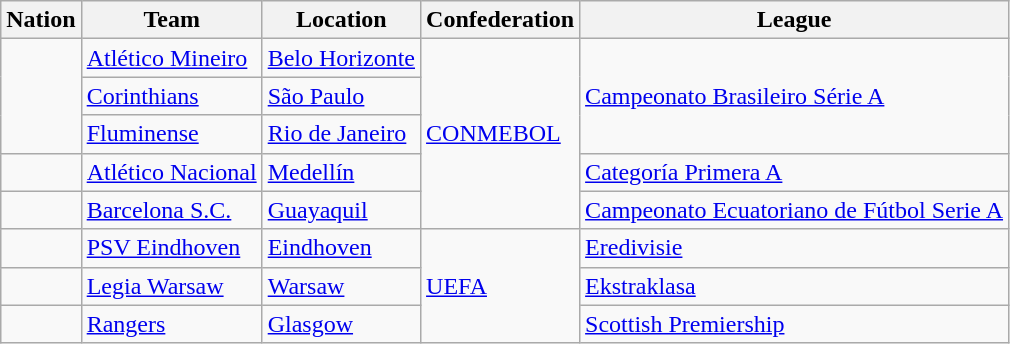<table class="wikitable sortable">
<tr>
<th>Nation</th>
<th>Team</th>
<th>Location</th>
<th>Confederation</th>
<th>League</th>
</tr>
<tr>
<td rowspan="3"></td>
<td><a href='#'>Atlético Mineiro</a></td>
<td><a href='#'>Belo Horizonte</a></td>
<td rowspan=5><a href='#'>CONMEBOL</a></td>
<td rowspan=3><a href='#'>Campeonato Brasileiro Série A</a></td>
</tr>
<tr>
<td><a href='#'>Corinthians</a></td>
<td><a href='#'>São Paulo</a></td>
</tr>
<tr>
<td><a href='#'>Fluminense</a></td>
<td><a href='#'>Rio de Janeiro</a></td>
</tr>
<tr>
<td></td>
<td><a href='#'>Atlético Nacional</a></td>
<td><a href='#'>Medellín</a></td>
<td><a href='#'>Categoría Primera A</a></td>
</tr>
<tr>
<td></td>
<td><a href='#'>Barcelona S.C.</a></td>
<td><a href='#'>Guayaquil</a></td>
<td><a href='#'>Campeonato Ecuatoriano de Fútbol Serie A</a></td>
</tr>
<tr>
<td></td>
<td><a href='#'>PSV Eindhoven</a></td>
<td><a href='#'>Eindhoven</a></td>
<td rowspan=3><a href='#'>UEFA</a></td>
<td><a href='#'>Eredivisie</a></td>
</tr>
<tr>
<td></td>
<td><a href='#'>Legia Warsaw</a></td>
<td><a href='#'>Warsaw</a></td>
<td><a href='#'>Ekstraklasa</a></td>
</tr>
<tr>
<td></td>
<td><a href='#'>Rangers</a></td>
<td><a href='#'>Glasgow</a></td>
<td><a href='#'>Scottish Premiership</a></td>
</tr>
</table>
